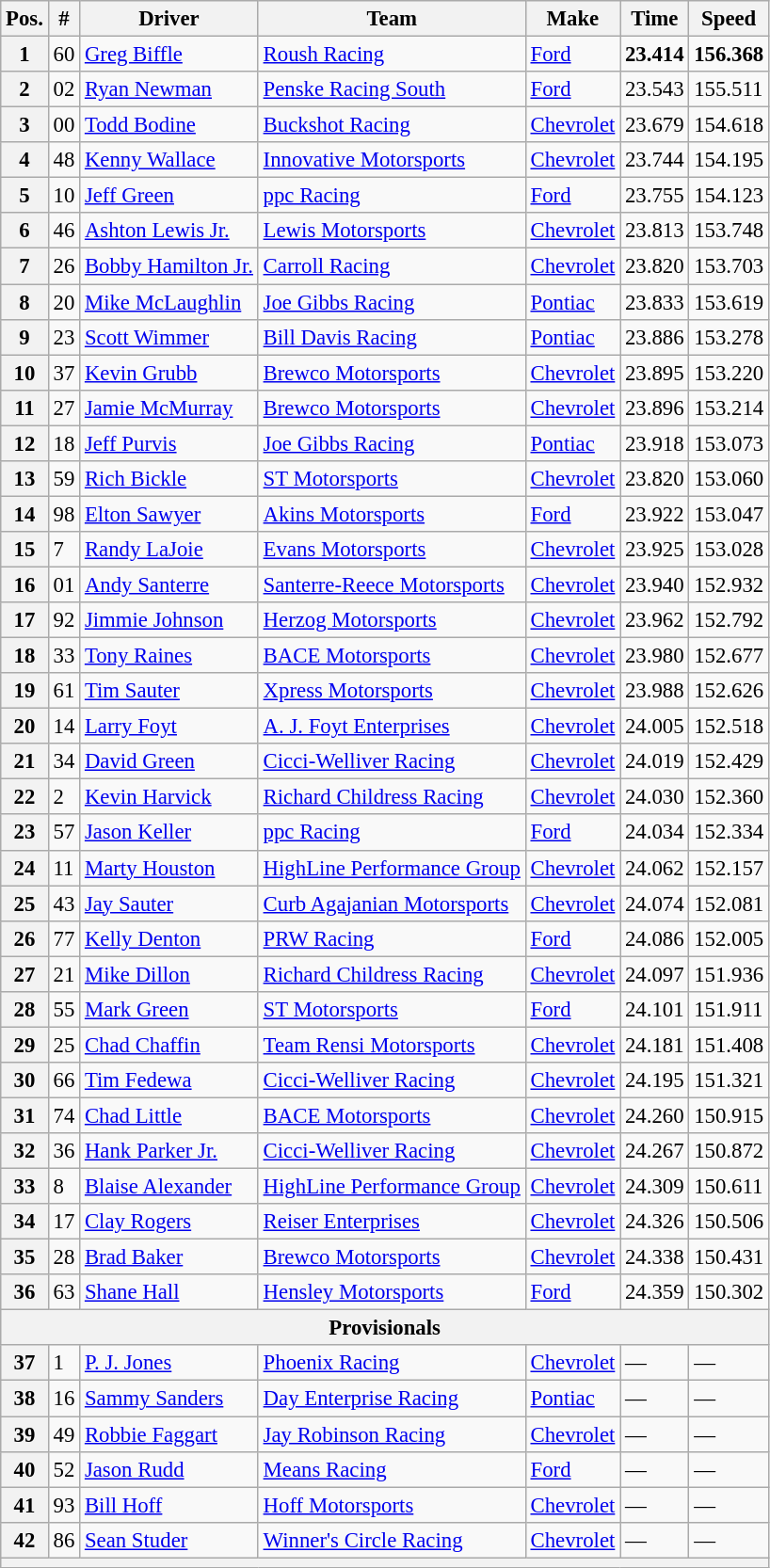<table class="wikitable" style="font-size:95%">
<tr>
<th>Pos.</th>
<th>#</th>
<th>Driver</th>
<th>Team</th>
<th>Make</th>
<th>Time</th>
<th>Speed</th>
</tr>
<tr>
<th>1</th>
<td>60</td>
<td><a href='#'>Greg Biffle</a></td>
<td><a href='#'>Roush Racing</a></td>
<td><a href='#'>Ford</a></td>
<td><strong>23.414</strong></td>
<td><strong>156.368</strong></td>
</tr>
<tr>
<th>2</th>
<td>02</td>
<td><a href='#'>Ryan Newman</a></td>
<td><a href='#'>Penske Racing South</a></td>
<td><a href='#'>Ford</a></td>
<td>23.543</td>
<td>155.511</td>
</tr>
<tr>
<th>3</th>
<td>00</td>
<td><a href='#'>Todd Bodine</a></td>
<td><a href='#'>Buckshot Racing</a></td>
<td><a href='#'>Chevrolet</a></td>
<td>23.679</td>
<td>154.618</td>
</tr>
<tr>
<th>4</th>
<td>48</td>
<td><a href='#'>Kenny Wallace</a></td>
<td><a href='#'>Innovative Motorsports</a></td>
<td><a href='#'>Chevrolet</a></td>
<td>23.744</td>
<td>154.195</td>
</tr>
<tr>
<th>5</th>
<td>10</td>
<td><a href='#'>Jeff Green</a></td>
<td><a href='#'>ppc Racing</a></td>
<td><a href='#'>Ford</a></td>
<td>23.755</td>
<td>154.123</td>
</tr>
<tr>
<th>6</th>
<td>46</td>
<td><a href='#'>Ashton Lewis Jr.</a></td>
<td><a href='#'>Lewis Motorsports</a></td>
<td><a href='#'>Chevrolet</a></td>
<td>23.813</td>
<td>153.748</td>
</tr>
<tr>
<th>7</th>
<td>26</td>
<td><a href='#'>Bobby Hamilton Jr.</a></td>
<td><a href='#'>Carroll Racing</a></td>
<td><a href='#'>Chevrolet</a></td>
<td>23.820</td>
<td>153.703</td>
</tr>
<tr>
<th>8</th>
<td>20</td>
<td><a href='#'>Mike McLaughlin</a></td>
<td><a href='#'>Joe Gibbs Racing</a></td>
<td><a href='#'>Pontiac</a></td>
<td>23.833</td>
<td>153.619</td>
</tr>
<tr>
<th>9</th>
<td>23</td>
<td><a href='#'>Scott Wimmer</a></td>
<td><a href='#'>Bill Davis Racing</a></td>
<td><a href='#'>Pontiac</a></td>
<td>23.886</td>
<td>153.278</td>
</tr>
<tr>
<th>10</th>
<td>37</td>
<td><a href='#'>Kevin Grubb</a></td>
<td><a href='#'>Brewco Motorsports</a></td>
<td><a href='#'>Chevrolet</a></td>
<td>23.895</td>
<td>153.220</td>
</tr>
<tr>
<th>11</th>
<td>27</td>
<td><a href='#'>Jamie McMurray</a></td>
<td><a href='#'>Brewco Motorsports</a></td>
<td><a href='#'>Chevrolet</a></td>
<td>23.896</td>
<td>153.214</td>
</tr>
<tr>
<th>12</th>
<td>18</td>
<td><a href='#'>Jeff Purvis</a></td>
<td><a href='#'>Joe Gibbs Racing</a></td>
<td><a href='#'>Pontiac</a></td>
<td>23.918</td>
<td>153.073</td>
</tr>
<tr>
<th>13</th>
<td>59</td>
<td><a href='#'>Rich Bickle</a></td>
<td><a href='#'>ST Motorsports</a></td>
<td><a href='#'>Chevrolet</a></td>
<td>23.820</td>
<td>153.060</td>
</tr>
<tr>
<th>14</th>
<td>98</td>
<td><a href='#'>Elton Sawyer</a></td>
<td><a href='#'>Akins Motorsports</a></td>
<td><a href='#'>Ford</a></td>
<td>23.922</td>
<td>153.047</td>
</tr>
<tr>
<th>15</th>
<td>7</td>
<td><a href='#'>Randy LaJoie</a></td>
<td><a href='#'>Evans Motorsports</a></td>
<td><a href='#'>Chevrolet</a></td>
<td>23.925</td>
<td>153.028</td>
</tr>
<tr>
<th>16</th>
<td>01</td>
<td><a href='#'>Andy Santerre</a></td>
<td><a href='#'>Santerre-Reece Motorsports</a></td>
<td><a href='#'>Chevrolet</a></td>
<td>23.940</td>
<td>152.932</td>
</tr>
<tr>
<th>17</th>
<td>92</td>
<td><a href='#'>Jimmie Johnson</a></td>
<td><a href='#'>Herzog Motorsports</a></td>
<td><a href='#'>Chevrolet</a></td>
<td>23.962</td>
<td>152.792</td>
</tr>
<tr>
<th>18</th>
<td>33</td>
<td><a href='#'>Tony Raines</a></td>
<td><a href='#'>BACE Motorsports</a></td>
<td><a href='#'>Chevrolet</a></td>
<td>23.980</td>
<td>152.677</td>
</tr>
<tr>
<th>19</th>
<td>61</td>
<td><a href='#'>Tim Sauter</a></td>
<td><a href='#'>Xpress Motorsports</a></td>
<td><a href='#'>Chevrolet</a></td>
<td>23.988</td>
<td>152.626</td>
</tr>
<tr>
<th>20</th>
<td>14</td>
<td><a href='#'>Larry Foyt</a></td>
<td><a href='#'>A. J. Foyt Enterprises</a></td>
<td><a href='#'>Chevrolet</a></td>
<td>24.005</td>
<td>152.518</td>
</tr>
<tr>
<th>21</th>
<td>34</td>
<td><a href='#'>David Green</a></td>
<td><a href='#'>Cicci-Welliver Racing</a></td>
<td><a href='#'>Chevrolet</a></td>
<td>24.019</td>
<td>152.429</td>
</tr>
<tr>
<th>22</th>
<td>2</td>
<td><a href='#'>Kevin Harvick</a></td>
<td><a href='#'>Richard Childress Racing</a></td>
<td><a href='#'>Chevrolet</a></td>
<td>24.030</td>
<td>152.360</td>
</tr>
<tr>
<th>23</th>
<td>57</td>
<td><a href='#'>Jason Keller</a></td>
<td><a href='#'>ppc Racing</a></td>
<td><a href='#'>Ford</a></td>
<td>24.034</td>
<td>152.334</td>
</tr>
<tr>
<th>24</th>
<td>11</td>
<td><a href='#'>Marty Houston</a></td>
<td><a href='#'>HighLine Performance Group</a></td>
<td><a href='#'>Chevrolet</a></td>
<td>24.062</td>
<td>152.157</td>
</tr>
<tr>
<th>25</th>
<td>43</td>
<td><a href='#'>Jay Sauter</a></td>
<td><a href='#'>Curb Agajanian Motorsports</a></td>
<td><a href='#'>Chevrolet</a></td>
<td>24.074</td>
<td>152.081</td>
</tr>
<tr>
<th>26</th>
<td>77</td>
<td><a href='#'>Kelly Denton</a></td>
<td><a href='#'>PRW Racing</a></td>
<td><a href='#'>Ford</a></td>
<td>24.086</td>
<td>152.005</td>
</tr>
<tr>
<th>27</th>
<td>21</td>
<td><a href='#'>Mike Dillon</a></td>
<td><a href='#'>Richard Childress Racing</a></td>
<td><a href='#'>Chevrolet</a></td>
<td>24.097</td>
<td>151.936</td>
</tr>
<tr>
<th>28</th>
<td>55</td>
<td><a href='#'>Mark Green</a></td>
<td><a href='#'>ST Motorsports</a></td>
<td><a href='#'>Ford</a></td>
<td>24.101</td>
<td>151.911</td>
</tr>
<tr>
<th>29</th>
<td>25</td>
<td><a href='#'>Chad Chaffin</a></td>
<td><a href='#'>Team Rensi Motorsports</a></td>
<td><a href='#'>Chevrolet</a></td>
<td>24.181</td>
<td>151.408</td>
</tr>
<tr>
<th>30</th>
<td>66</td>
<td><a href='#'>Tim Fedewa</a></td>
<td><a href='#'>Cicci-Welliver Racing</a></td>
<td><a href='#'>Chevrolet</a></td>
<td>24.195</td>
<td>151.321</td>
</tr>
<tr>
<th>31</th>
<td>74</td>
<td><a href='#'>Chad Little</a></td>
<td><a href='#'>BACE Motorsports</a></td>
<td><a href='#'>Chevrolet</a></td>
<td>24.260</td>
<td>150.915</td>
</tr>
<tr>
<th>32</th>
<td>36</td>
<td><a href='#'>Hank Parker Jr.</a></td>
<td><a href='#'>Cicci-Welliver Racing</a></td>
<td><a href='#'>Chevrolet</a></td>
<td>24.267</td>
<td>150.872</td>
</tr>
<tr>
<th>33</th>
<td>8</td>
<td><a href='#'>Blaise Alexander</a></td>
<td><a href='#'>HighLine Performance Group</a></td>
<td><a href='#'>Chevrolet</a></td>
<td>24.309</td>
<td>150.611</td>
</tr>
<tr>
<th>34</th>
<td>17</td>
<td><a href='#'>Clay Rogers</a></td>
<td><a href='#'>Reiser Enterprises</a></td>
<td><a href='#'>Chevrolet</a></td>
<td>24.326</td>
<td>150.506</td>
</tr>
<tr>
<th>35</th>
<td>28</td>
<td><a href='#'>Brad Baker</a></td>
<td><a href='#'>Brewco Motorsports</a></td>
<td><a href='#'>Chevrolet</a></td>
<td>24.338</td>
<td>150.431</td>
</tr>
<tr>
<th>36</th>
<td>63</td>
<td><a href='#'>Shane Hall</a></td>
<td><a href='#'>Hensley Motorsports</a></td>
<td><a href='#'>Ford</a></td>
<td>24.359</td>
<td>150.302</td>
</tr>
<tr>
<th colspan="7">Provisionals</th>
</tr>
<tr>
<th>37</th>
<td>1</td>
<td><a href='#'>P. J. Jones</a></td>
<td><a href='#'>Phoenix Racing</a></td>
<td><a href='#'>Chevrolet</a></td>
<td>—</td>
<td>—</td>
</tr>
<tr>
<th>38</th>
<td>16</td>
<td><a href='#'>Sammy Sanders</a></td>
<td><a href='#'>Day Enterprise Racing</a></td>
<td><a href='#'>Pontiac</a></td>
<td>—</td>
<td>—</td>
</tr>
<tr>
<th>39</th>
<td>49</td>
<td><a href='#'>Robbie Faggart</a></td>
<td><a href='#'>Jay Robinson Racing</a></td>
<td><a href='#'>Chevrolet</a></td>
<td>—</td>
<td>—</td>
</tr>
<tr>
<th>40</th>
<td>52</td>
<td><a href='#'>Jason Rudd</a></td>
<td><a href='#'>Means Racing</a></td>
<td><a href='#'>Ford</a></td>
<td>—</td>
<td>—</td>
</tr>
<tr>
<th>41</th>
<td>93</td>
<td><a href='#'>Bill Hoff</a></td>
<td><a href='#'>Hoff Motorsports</a></td>
<td><a href='#'>Chevrolet</a></td>
<td>—</td>
<td>—</td>
</tr>
<tr>
<th>42</th>
<td>86</td>
<td><a href='#'>Sean Studer</a></td>
<td><a href='#'>Winner's Circle Racing</a></td>
<td><a href='#'>Chevrolet</a></td>
<td>—</td>
<td>—</td>
</tr>
<tr>
<th colspan="7"></th>
</tr>
</table>
